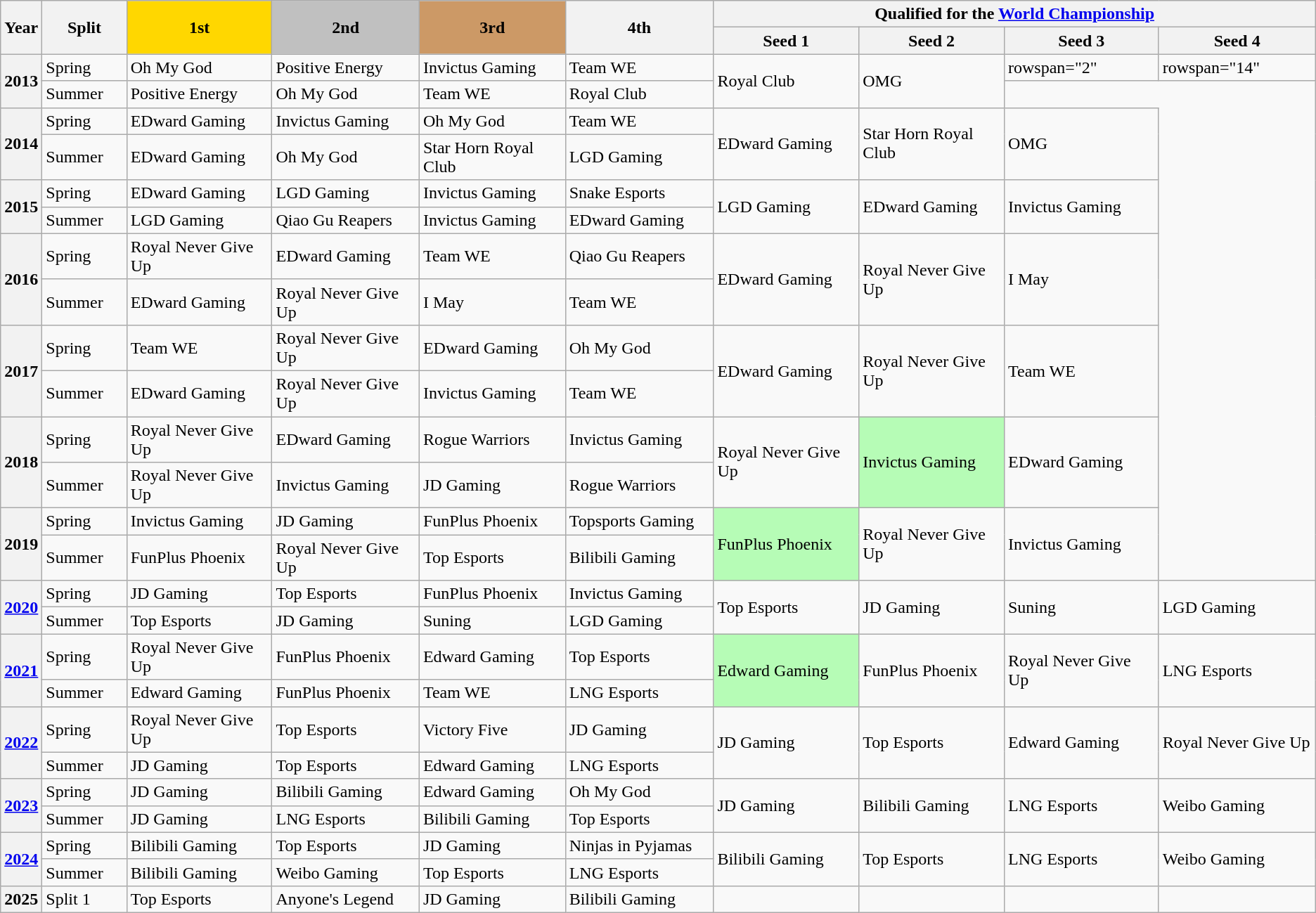<table class="wikitable plainrowheaders" style="text-align:left">
<tr>
<th rowspan="2">Year</th>
<th rowspan="2" style="width:5em">Split</th>
<th rowspan="2" style="width:10em; background:gold">1st</th>
<th rowspan="2" style="width:10em; background:silver">2nd</th>
<th rowspan="2" style="width:10em; background:#c96">3rd</th>
<th rowspan="2" style="width:10em">4th</th>
<th colspan="4">Qualified for the <a href='#'>World Championship</a></th>
</tr>
<tr>
<th style="width:10em">Seed 1</th>
<th style="width:10em">Seed 2</th>
<th style="width:10em">Seed 3</th>
<th style="width:10em">Seed 4</th>
</tr>
<tr>
<th rowspan="2">2013</th>
<td>Spring</td>
<td>Oh My God</td>
<td>Positive Energy</td>
<td>Invictus Gaming</td>
<td>Team WE</td>
<td rowspan="2">Royal Club</td>
<td rowspan="2">OMG</td>
<td>rowspan="2"  </td>
<td>rowspan="14" </td>
</tr>
<tr>
<td>Summer</td>
<td>Positive Energy</td>
<td>Oh My God</td>
<td>Team WE</td>
<td>Royal Club</td>
</tr>
<tr>
<th rowspan="2">2014</th>
<td>Spring</td>
<td>EDward Gaming</td>
<td>Invictus Gaming</td>
<td>Oh My God</td>
<td>Team WE</td>
<td rowspan="2">EDward Gaming</td>
<td rowspan="2">Star Horn Royal Club</td>
<td rowspan="2">OMG</td>
</tr>
<tr>
<td>Summer</td>
<td>EDward Gaming</td>
<td>Oh My God</td>
<td>Star Horn Royal Club</td>
<td>LGD Gaming</td>
</tr>
<tr>
<th rowspan="2">2015</th>
<td>Spring</td>
<td>EDward Gaming</td>
<td>LGD Gaming</td>
<td>Invictus Gaming</td>
<td>Snake Esports</td>
<td rowspan="2">LGD Gaming</td>
<td rowspan="2">EDward Gaming</td>
<td rowspan="2">Invictus Gaming</td>
</tr>
<tr>
<td>Summer</td>
<td>LGD Gaming</td>
<td>Qiao Gu Reapers</td>
<td>Invictus Gaming</td>
<td>EDward Gaming</td>
</tr>
<tr>
<th rowspan="2">2016</th>
<td>Spring</td>
<td>Royal Never Give Up</td>
<td>EDward Gaming</td>
<td>Team WE</td>
<td>Qiao Gu Reapers</td>
<td rowspan="2">EDward Gaming</td>
<td rowspan="2">Royal Never Give Up</td>
<td rowspan="2">I May</td>
</tr>
<tr>
<td>Summer</td>
<td>EDward Gaming</td>
<td>Royal Never Give Up</td>
<td>I May</td>
<td>Team WE</td>
</tr>
<tr>
<th rowspan="2">2017</th>
<td>Spring</td>
<td>Team WE</td>
<td>Royal Never Give Up</td>
<td>EDward Gaming</td>
<td>Oh My God</td>
<td rowspan="2">EDward Gaming</td>
<td rowspan="2">Royal Never Give Up</td>
<td rowspan="2">Team WE</td>
</tr>
<tr>
<td>Summer</td>
<td>EDward Gaming</td>
<td>Royal Never Give Up</td>
<td>Invictus Gaming</td>
<td>Team WE</td>
</tr>
<tr>
<th rowspan="2">2018</th>
<td>Spring</td>
<td>Royal Never Give Up</td>
<td>EDward Gaming</td>
<td>Rogue Warriors</td>
<td>Invictus Gaming</td>
<td rowspan="2">Royal Never Give Up</td>
<td rowspan="2" style="background:#b6fcb6;">Invictus Gaming </td>
<td rowspan="2">EDward Gaming</td>
</tr>
<tr>
<td>Summer</td>
<td>Royal Never Give Up</td>
<td>Invictus Gaming</td>
<td>JD Gaming</td>
<td>Rogue Warriors</td>
</tr>
<tr>
<th rowspan="2">2019</th>
<td>Spring</td>
<td>Invictus Gaming</td>
<td>JD Gaming</td>
<td>FunPlus Phoenix</td>
<td>Topsports Gaming</td>
<td rowspan="2" style="background:#b6fcb6;">FunPlus Phoenix </td>
<td rowspan="2">Royal Never Give Up</td>
<td rowspan="2">Invictus Gaming</td>
</tr>
<tr>
<td>Summer</td>
<td>FunPlus Phoenix</td>
<td>Royal Never Give Up</td>
<td>Top Esports</td>
<td>Bilibili Gaming</td>
</tr>
<tr>
<th rowspan="2"><a href='#'>2020</a></th>
<td>Spring</td>
<td>JD Gaming</td>
<td>Top Esports</td>
<td>FunPlus Phoenix</td>
<td>Invictus Gaming</td>
<td rowspan="2">Top Esports</td>
<td rowspan="2">JD Gaming</td>
<td rowspan="2">Suning</td>
<td rowspan="2">LGD Gaming</td>
</tr>
<tr>
<td>Summer</td>
<td>Top Esports</td>
<td>JD Gaming</td>
<td>Suning</td>
<td>LGD Gaming</td>
</tr>
<tr>
<th rowspan="2"><a href='#'>2021</a></th>
<td>Spring</td>
<td>Royal Never Give Up</td>
<td>FunPlus Phoenix</td>
<td>Edward Gaming</td>
<td>Top Esports</td>
<td rowspan="2" style="background:#b6fcb6;">Edward Gaming </td>
<td rowspan="2">FunPlus Phoenix</td>
<td rowspan="2">Royal Never Give Up</td>
<td rowspan="2">LNG Esports</td>
</tr>
<tr>
<td>Summer</td>
<td>Edward Gaming</td>
<td>FunPlus Phoenix</td>
<td>Team WE</td>
<td>LNG Esports</td>
</tr>
<tr>
<th rowspan="2"><a href='#'>2022</a></th>
<td>Spring</td>
<td>Royal Never Give Up</td>
<td>Top Esports</td>
<td>Victory Five</td>
<td>JD Gaming</td>
<td rowspan="2">JD Gaming</td>
<td rowspan="2">Top Esports</td>
<td rowspan="2">Edward Gaming</td>
<td rowspan="2">Royal Never Give Up</td>
</tr>
<tr>
<td>Summer</td>
<td>JD Gaming</td>
<td>Top Esports</td>
<td>Edward Gaming</td>
<td>LNG Esports</td>
</tr>
<tr>
<th rowspan="2"><a href='#'>2023</a></th>
<td>Spring</td>
<td>JD Gaming</td>
<td>Bilibili Gaming</td>
<td>Edward Gaming</td>
<td>Oh My God</td>
<td rowspan="2">JD Gaming</td>
<td rowspan="2">Bilibili Gaming</td>
<td rowspan="2">LNG Esports</td>
<td rowspan="2">Weibo Gaming</td>
</tr>
<tr>
<td>Summer</td>
<td>JD Gaming</td>
<td>LNG Esports</td>
<td>Bilibili Gaming</td>
<td>Top Esports</td>
</tr>
<tr>
<th rowspan="2"><a href='#'>2024</a></th>
<td>Spring</td>
<td>Bilibili Gaming</td>
<td>Top Esports</td>
<td>JD Gaming</td>
<td>Ninjas in Pyjamas</td>
<td rowspan="2">Bilibili Gaming</td>
<td rowspan="2">Top Esports</td>
<td rowspan="2">LNG Esports</td>
<td rowspan="2">Weibo Gaming</td>
</tr>
<tr>
<td>Summer</td>
<td>Bilibili Gaming</td>
<td>Weibo Gaming</td>
<td>Top Esports</td>
<td>LNG Esports</td>
</tr>
<tr>
<th>2025</th>
<td>Split 1</td>
<td>Top Esports</td>
<td>Anyone's Legend</td>
<td>JD Gaming</td>
<td>Bilibili Gaming</td>
<td></td>
<td></td>
<td></td>
<td></td>
</tr>
</table>
